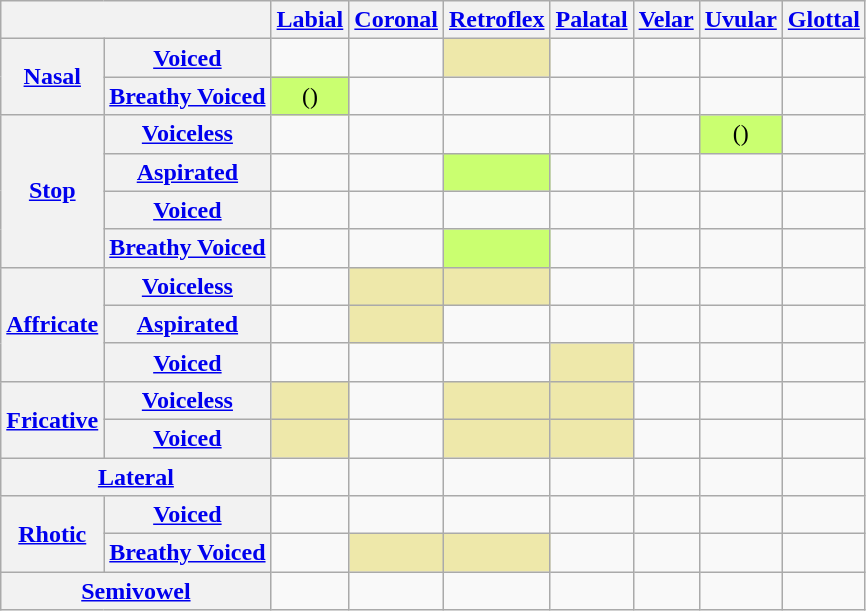<table class="wikitable" style="text-align: center;">
<tr>
<th colspan="2"></th>
<th><a href='#'>Labial</a></th>
<th><a href='#'>Coronal</a></th>
<th><a href='#'>Retroflex</a></th>
<th><a href='#'>Palatal</a></th>
<th><a href='#'>Velar</a></th>
<th><a href='#'>Uvular</a></th>
<th><a href='#'>Glottal</a></th>
</tr>
<tr>
<th rowspan="2"><a href='#'>Nasal</a></th>
<th><a href='#'>Voiced</a></th>
<td></td>
<td></td>
<td style="background:#EEE8AA"></td>
<td></td>
<td></td>
<td></td>
<td></td>
</tr>
<tr>
<th><a href='#'>Breathy Voiced</a></th>
<td style="background:#CAFF70">()</td>
<td></td>
<td></td>
<td></td>
<td></td>
<td></td>
<td></td>
</tr>
<tr>
<th rowspan="4"><a href='#'>Stop</a></th>
<th><a href='#'>Voiceless</a></th>
<td></td>
<td></td>
<td></td>
<td></td>
<td></td>
<td style="background:#CAFF70">()</td>
<td></td>
</tr>
<tr>
<th><a href='#'>Aspirated</a></th>
<td></td>
<td></td>
<td style="background:#CAFF70"></td>
<td></td>
<td></td>
<td></td>
<td></td>
</tr>
<tr>
<th><a href='#'>Voiced</a></th>
<td></td>
<td></td>
<td></td>
<td></td>
<td></td>
<td></td>
<td></td>
</tr>
<tr>
<th><a href='#'>Breathy Voiced</a></th>
<td></td>
<td></td>
<td style="background:#CAFF70"></td>
<td></td>
<td></td>
<td></td>
<td></td>
</tr>
<tr>
<th rowspan="3"><a href='#'>Affricate</a></th>
<th><a href='#'>Voiceless</a></th>
<td></td>
<td style="background:#EEE8AA"></td>
<td style="background:#EEE8AA"></td>
<td></td>
<td></td>
<td></td>
<td></td>
</tr>
<tr>
<th><a href='#'>Aspirated</a></th>
<td></td>
<td style="background:#EEE8AA"></td>
<td></td>
<td></td>
<td></td>
<td></td>
<td></td>
</tr>
<tr>
<th><a href='#'>Voiced</a></th>
<td></td>
<td></td>
<td></td>
<td style="background:#EEE8AA"></td>
<td></td>
<td></td>
<td></td>
</tr>
<tr>
<th rowspan="2"><a href='#'>Fricative</a></th>
<th><a href='#'>Voiceless</a></th>
<td style="background:#EEE8AA"></td>
<td></td>
<td style="background:#EEE8AA"></td>
<td style="background:#EEE8AA"></td>
<td></td>
<td></td>
<td></td>
</tr>
<tr>
<th><a href='#'>Voiced</a></th>
<td style="background:#EEE8AA"></td>
<td></td>
<td style="background:#EEE8AA"></td>
<td style="background:#EEE8AA"></td>
<td></td>
<td></td>
<td></td>
</tr>
<tr>
<th colspan="2"><a href='#'>Lateral</a></th>
<td></td>
<td></td>
<td></td>
<td></td>
<td></td>
<td></td>
<td></td>
</tr>
<tr>
<th rowspan="2"><a href='#'>Rhotic</a></th>
<th><a href='#'>Voiced</a></th>
<td></td>
<td></td>
<td></td>
<td></td>
<td></td>
<td></td>
<td></td>
</tr>
<tr>
<th><a href='#'>Breathy Voiced</a></th>
<td></td>
<td style="background:#EEE8AA"></td>
<td style="background:#EEE8AA"></td>
<td></td>
<td></td>
<td></td>
<td></td>
</tr>
<tr>
<th colspan="2"><a href='#'>Semivowel</a></th>
<td></td>
<td></td>
<td></td>
<td></td>
<td></td>
<td></td>
<td></td>
</tr>
</table>
